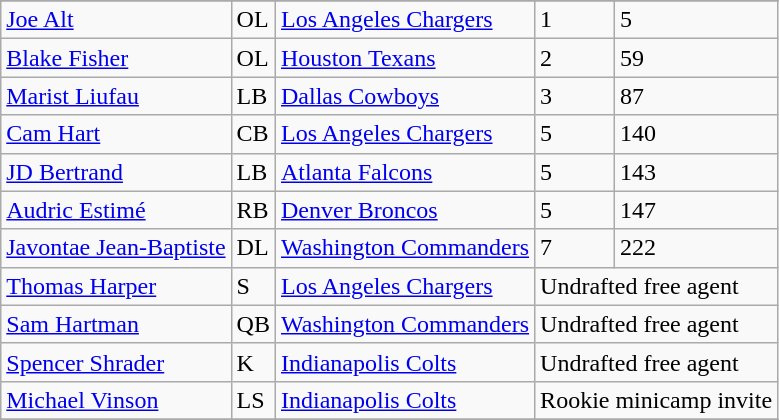<table class="wikitable">
<tr>
</tr>
<tr>
<td><a href='#'>Joe Alt</a></td>
<td>OL</td>
<td><a href='#'>Los Angeles Chargers</a></td>
<td>1</td>
<td>5</td>
</tr>
<tr>
<td><a href='#'>Blake Fisher</a></td>
<td>OL</td>
<td><a href='#'>Houston Texans</a></td>
<td>2</td>
<td>59</td>
</tr>
<tr>
<td><a href='#'>Marist Liufau</a></td>
<td>LB</td>
<td><a href='#'>Dallas Cowboys</a></td>
<td>3</td>
<td>87</td>
</tr>
<tr>
<td><a href='#'>Cam Hart</a></td>
<td>CB</td>
<td><a href='#'>Los Angeles Chargers</a></td>
<td>5</td>
<td>140</td>
</tr>
<tr>
<td><a href='#'>JD Bertrand</a></td>
<td>LB</td>
<td><a href='#'>Atlanta Falcons</a></td>
<td>5</td>
<td>143</td>
</tr>
<tr>
<td><a href='#'>Audric Estimé</a></td>
<td>RB</td>
<td><a href='#'>Denver Broncos</a></td>
<td>5</td>
<td>147</td>
</tr>
<tr>
<td><a href='#'>Javontae Jean-Baptiste</a></td>
<td>DL</td>
<td><a href='#'>Washington Commanders</a></td>
<td>7</td>
<td>222</td>
</tr>
<tr>
<td><a href='#'>Thomas Harper</a></td>
<td>S</td>
<td><a href='#'>Los Angeles Chargers</a></td>
<td colspan="2">Undrafted free agent</td>
</tr>
<tr>
<td><a href='#'>Sam Hartman</a></td>
<td>QB</td>
<td><a href='#'>Washington Commanders</a></td>
<td colspan="2">Undrafted free agent</td>
</tr>
<tr>
<td><a href='#'>Spencer Shrader</a></td>
<td>K</td>
<td><a href='#'>Indianapolis Colts</a></td>
<td colspan="2">Undrafted free agent</td>
</tr>
<tr>
<td><a href='#'>Michael Vinson</a></td>
<td>LS</td>
<td><a href='#'>Indianapolis Colts</a></td>
<td colspan="2">Rookie minicamp invite</td>
</tr>
<tr>
</tr>
</table>
